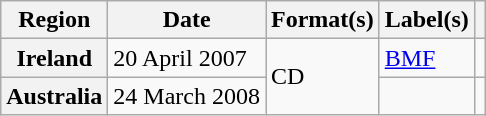<table class="wikitable plainrowheaders">
<tr>
<th scope="col">Region</th>
<th scope="col">Date</th>
<th scope="col">Format(s)</th>
<th scope="col">Label(s)</th>
<th scope="col"></th>
</tr>
<tr>
<th scope="row">Ireland</th>
<td>20 April 2007</td>
<td rowspan="2">CD</td>
<td><a href='#'>BMF</a></td>
<td></td>
</tr>
<tr>
<th scope="row">Australia</th>
<td>24 March 2008</td>
<td></td>
<td></td>
</tr>
</table>
